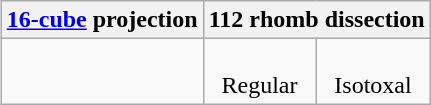<table class=wikitable align=right>
<tr>
<th><a href='#'>16-cube</a> projection</th>
<th colspan=2>112 rhomb dissection</th>
</tr>
<tr align=center>
<td></td>
<td><br>Regular</td>
<td><br>Isotoxal</td>
</tr>
</table>
